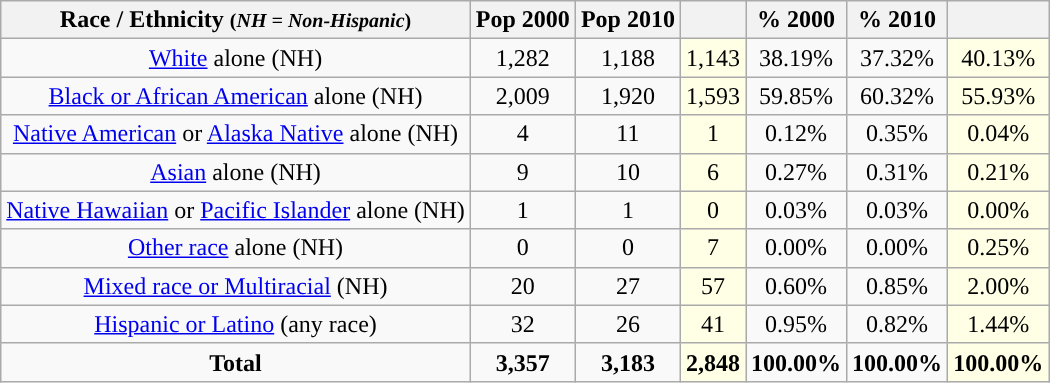<table class="wikitable" style="text-align:center;">
<tr>
<th>Race / Ethnicity <small>(<em>NH = Non-Hispanic</em>)</small></th>
<th>Pop 2000</th>
<th>Pop 2010</th>
<th></th>
<th>% 2000</th>
<th>% 2010</th>
<th></th>
</tr>
<tr>
<td><a href='#'>White</a> alone (NH)</td>
<td>1,282</td>
<td>1,188</td>
<td style='background: #ffffe6;'>1,143</td>
<td>38.19%</td>
<td>37.32%</td>
<td style='background: #ffffe6;'>40.13%</td>
</tr>
<tr>
<td><a href='#'>Black or African American</a> alone (NH)</td>
<td>2,009</td>
<td>1,920</td>
<td style='background: #ffffe6;'>1,593</td>
<td>59.85%</td>
<td>60.32%</td>
<td style='background: #ffffe6;'>55.93%</td>
</tr>
<tr>
<td><a href='#'>Native American</a> or <a href='#'>Alaska Native</a> alone (NH)</td>
<td>4</td>
<td>11</td>
<td style='background: #ffffe6;'>1</td>
<td>0.12%</td>
<td>0.35%</td>
<td style='background: #ffffe6;'>0.04%</td>
</tr>
<tr>
<td><a href='#'>Asian</a> alone (NH)</td>
<td>9</td>
<td>10</td>
<td style='background: #ffffe6;'>6</td>
<td>0.27%</td>
<td>0.31%</td>
<td style='background: #ffffe6;'>0.21%</td>
</tr>
<tr>
<td><a href='#'>Native Hawaiian</a> or <a href='#'>Pacific Islander</a> alone (NH)</td>
<td>1</td>
<td>1</td>
<td style='background: #ffffe6;'>0</td>
<td>0.03%</td>
<td>0.03%</td>
<td style='background: #ffffe6;'>0.00%</td>
</tr>
<tr>
<td><a href='#'>Other race</a> alone (NH)</td>
<td>0</td>
<td>0</td>
<td style='background: #ffffe6;'>7</td>
<td>0.00%</td>
<td>0.00%</td>
<td style='background: #ffffe6;'>0.25%</td>
</tr>
<tr>
<td><a href='#'>Mixed race or Multiracial</a> (NH)</td>
<td>20</td>
<td>27</td>
<td style='background: #ffffe6;'>57</td>
<td>0.60%</td>
<td>0.85%</td>
<td style='background: #ffffe6;'>2.00%</td>
</tr>
<tr>
<td><a href='#'>Hispanic or Latino</a> (any race)</td>
<td>32</td>
<td>26</td>
<td style='background: #ffffe6;'>41</td>
<td>0.95%</td>
<td>0.82%</td>
<td style='background: #ffffe6;'>1.44%</td>
</tr>
<tr>
<td><strong>Total</strong></td>
<td><strong>3,357</strong></td>
<td><strong>3,183</strong></td>
<td style='background: #ffffe6;'><strong>2,848</strong></td>
<td><strong>100.00%</strong></td>
<td><strong>100.00%</strong></td>
<td style='background: #ffffe6;'><strong>100.00%</strong></td>
</tr>
</table>
